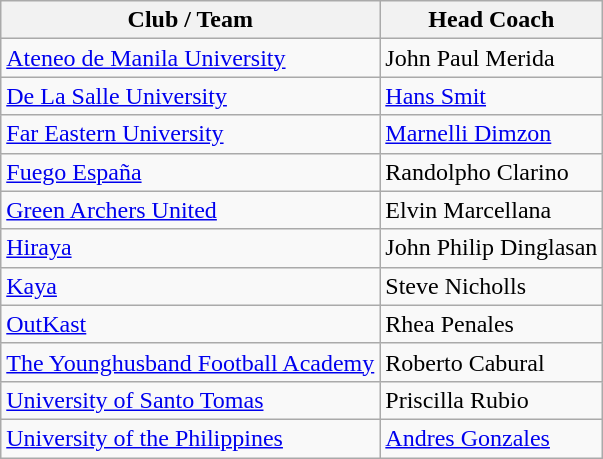<table class="wikitable sortable">
<tr>
<th>Club / Team</th>
<th>Head Coach</th>
</tr>
<tr>
<td><a href='#'>Ateneo de Manila University</a></td>
<td> John Paul Merida</td>
</tr>
<tr>
<td><a href='#'>De La Salle University</a></td>
<td> <a href='#'>Hans Smit</a></td>
</tr>
<tr>
<td><a href='#'>Far Eastern University</a></td>
<td> <a href='#'>Marnelli Dimzon</a></td>
</tr>
<tr>
<td><a href='#'>Fuego España</a></td>
<td> Randolpho Clarino</td>
</tr>
<tr>
<td><a href='#'>Green Archers United</a></td>
<td> Elvin Marcellana</td>
</tr>
<tr>
<td><a href='#'>Hiraya</a></td>
<td> John Philip Dinglasan</td>
</tr>
<tr>
<td><a href='#'>Kaya</a></td>
<td> Steve Nicholls</td>
</tr>
<tr>
<td><a href='#'>OutKast</a></td>
<td> Rhea Penales</td>
</tr>
<tr>
<td><a href='#'>The Younghusband Football Academy</a></td>
<td> Roberto Cabural</td>
</tr>
<tr>
<td><a href='#'>University of Santo Tomas</a></td>
<td> Priscilla Rubio</td>
</tr>
<tr>
<td><a href='#'>University of the Philippines</a></td>
<td> <a href='#'>Andres Gonzales</a></td>
</tr>
</table>
